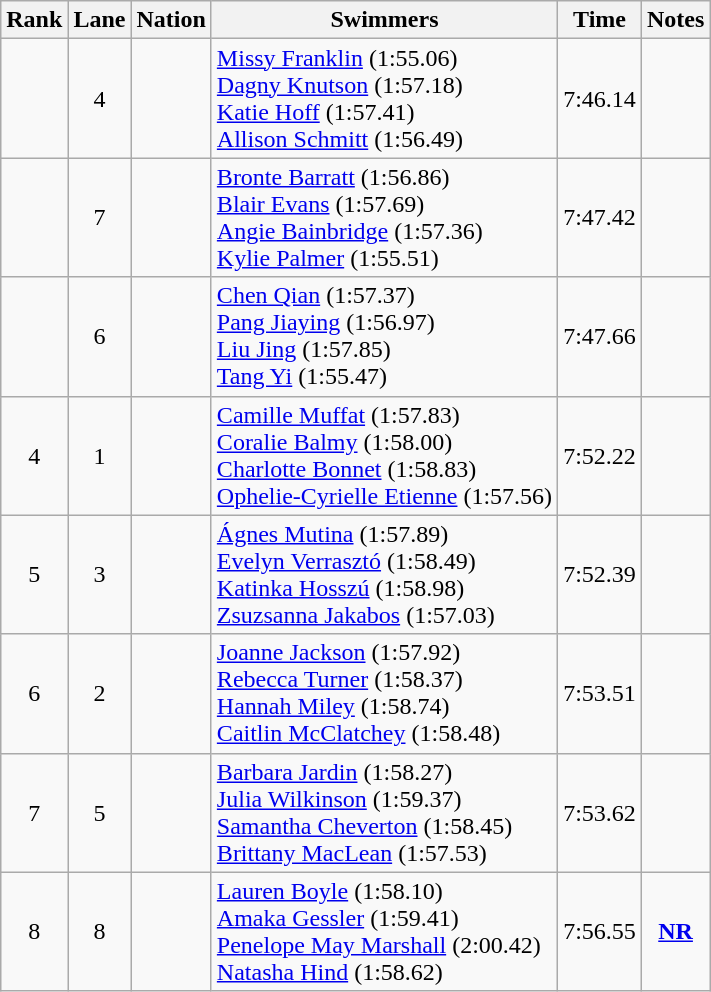<table class="wikitable sortable" style="text-align:center">
<tr>
<th>Rank</th>
<th>Lane</th>
<th>Nation</th>
<th>Swimmers</th>
<th>Time</th>
<th>Notes</th>
</tr>
<tr>
<td></td>
<td>4</td>
<td align=left></td>
<td align=left><a href='#'>Missy Franklin</a> (1:55.06)<br><a href='#'>Dagny Knutson</a> (1:57.18)<br><a href='#'>Katie Hoff</a> (1:57.41)<br><a href='#'>Allison Schmitt</a> (1:56.49)</td>
<td>7:46.14</td>
<td></td>
</tr>
<tr>
<td></td>
<td>7</td>
<td align=left></td>
<td align=left><a href='#'>Bronte Barratt</a> (1:56.86)<br><a href='#'>Blair Evans</a> (1:57.69)<br><a href='#'>Angie Bainbridge</a> (1:57.36)<br><a href='#'>Kylie Palmer</a> (1:55.51)</td>
<td>7:47.42</td>
<td></td>
</tr>
<tr>
<td></td>
<td>6</td>
<td align=left></td>
<td align=left><a href='#'>Chen Qian</a> (1:57.37)<br><a href='#'>Pang Jiaying</a> (1:56.97)<br><a href='#'>Liu Jing</a> (1:57.85)<br><a href='#'>Tang Yi</a> (1:55.47)</td>
<td>7:47.66</td>
<td></td>
</tr>
<tr>
<td>4</td>
<td>1</td>
<td align=left></td>
<td align=left><a href='#'>Camille Muffat</a> (1:57.83)<br><a href='#'>Coralie Balmy</a> (1:58.00)<br><a href='#'>Charlotte Bonnet</a> (1:58.83)<br><a href='#'>Ophelie-Cyrielle Etienne</a> (1:57.56)</td>
<td>7:52.22</td>
<td></td>
</tr>
<tr>
<td>5</td>
<td>3</td>
<td align=left></td>
<td align=left><a href='#'>Ágnes Mutina</a> (1:57.89)<br><a href='#'>Evelyn Verrasztó</a> (1:58.49)<br><a href='#'>Katinka Hosszú</a> (1:58.98)<br><a href='#'>Zsuzsanna Jakabos</a> (1:57.03)</td>
<td>7:52.39</td>
<td></td>
</tr>
<tr>
<td>6</td>
<td>2</td>
<td align=left></td>
<td align=left><a href='#'>Joanne Jackson</a> (1:57.92)<br><a href='#'>Rebecca Turner</a> (1:58.37)<br><a href='#'>Hannah Miley</a> (1:58.74)<br><a href='#'>Caitlin McClatchey</a> (1:58.48)</td>
<td>7:53.51</td>
<td></td>
</tr>
<tr>
<td>7</td>
<td>5</td>
<td align=left></td>
<td align=left><a href='#'>Barbara Jardin</a> (1:58.27)<br><a href='#'>Julia Wilkinson</a> (1:59.37)<br><a href='#'>Samantha Cheverton</a> (1:58.45)<br><a href='#'>Brittany MacLean</a> (1:57.53)</td>
<td>7:53.62</td>
<td></td>
</tr>
<tr>
<td>8</td>
<td>8</td>
<td align=left></td>
<td align=left><a href='#'>Lauren Boyle</a> (1:58.10)<br><a href='#'>Amaka Gessler</a> (1:59.41)<br><a href='#'>Penelope May Marshall</a> (2:00.42)<br><a href='#'>Natasha Hind</a> (1:58.62)</td>
<td>7:56.55</td>
<td><strong><a href='#'>NR</a></strong></td>
</tr>
</table>
